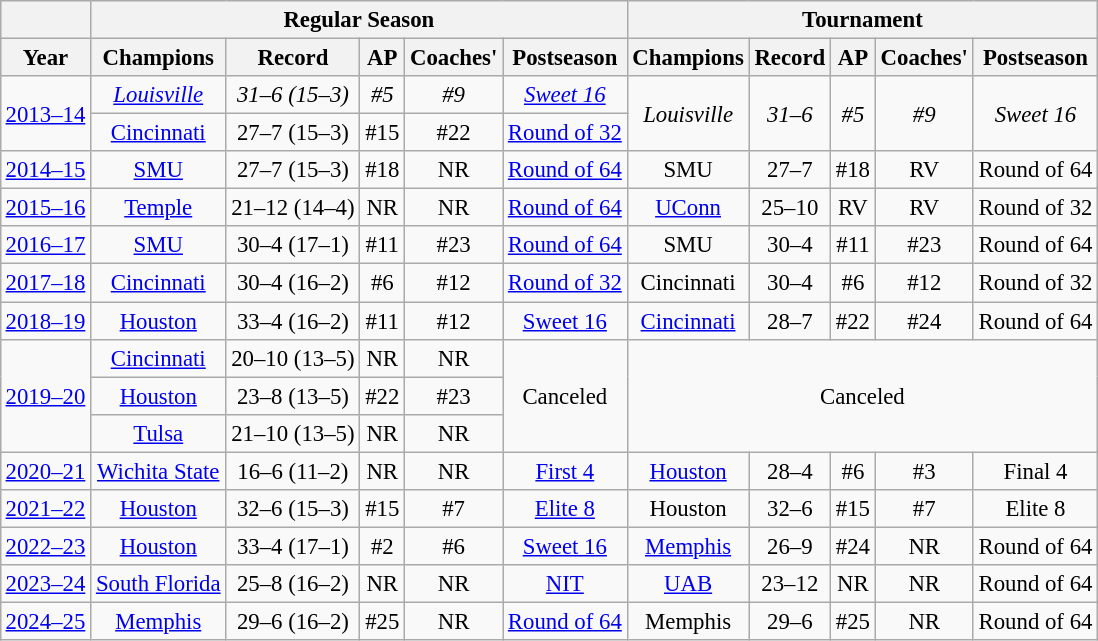<table class="wikitable sortable" style="text-align:center; margin:1em auto; font-size:95%">
<tr>
<th></th>
<th colspan=5>Regular Season</th>
<th colspan=5>Tournament</th>
</tr>
<tr>
<th>Year</th>
<th>Champions</th>
<th>Record</th>
<th>AP</th>
<th>Coaches'</th>
<th>Postseason</th>
<th>Champions</th>
<th>Record</th>
<th>AP</th>
<th>Coaches'</th>
<th>Postseason</th>
</tr>
<tr>
<td rowspan=2><a href='#'>2013–14</a></td>
<td><em><a href='#'>Louisville</a></em></td>
<td><em>31–6 (15–3)</em></td>
<td><em>#5</em></td>
<td><em>#9</em></td>
<td><em><a href='#'>Sweet 16</a></em></td>
<td rowspan=2><em>Louisville</em></td>
<td rowspan=2><em>31–6</em></td>
<td rowspan=2><em>#5</em></td>
<td rowspan=2><em>#9</em></td>
<td rowspan=2><em>Sweet 16</em></td>
</tr>
<tr>
<td><a href='#'>Cincinnati</a></td>
<td>27–7 (15–3)</td>
<td>#15</td>
<td>#22</td>
<td><a href='#'>Round of 32</a></td>
</tr>
<tr>
<td><a href='#'>2014–15</a></td>
<td><a href='#'>SMU</a></td>
<td>27–7 (15–3)</td>
<td>#18</td>
<td>NR</td>
<td><a href='#'>Round of 64</a></td>
<td>SMU</td>
<td>27–7</td>
<td>#18</td>
<td>RV</td>
<td>Round of 64</td>
</tr>
<tr>
<td><a href='#'>2015–16</a></td>
<td><a href='#'>Temple</a></td>
<td>21–12 (14–4)</td>
<td>NR</td>
<td>NR</td>
<td><a href='#'>Round of 64</a></td>
<td><a href='#'>UConn</a></td>
<td>25–10</td>
<td>RV</td>
<td>RV</td>
<td>Round of 32</td>
</tr>
<tr>
<td><a href='#'>2016–17</a></td>
<td><a href='#'>SMU</a></td>
<td>30–4 (17–1)</td>
<td>#11</td>
<td>#23</td>
<td><a href='#'>Round of 64</a></td>
<td>SMU</td>
<td>30–4</td>
<td>#11</td>
<td>#23</td>
<td>Round of 64</td>
</tr>
<tr>
<td><a href='#'>2017–18</a></td>
<td><a href='#'>Cincinnati</a></td>
<td>30–4 (16–2)</td>
<td>#6</td>
<td>#12</td>
<td><a href='#'>Round of 32</a></td>
<td>Cincinnati</td>
<td>30–4</td>
<td>#6</td>
<td>#12</td>
<td>Round of 32</td>
</tr>
<tr>
<td><a href='#'>2018–19</a></td>
<td><a href='#'>Houston</a></td>
<td>33–4 (16–2)</td>
<td>#11</td>
<td>#12</td>
<td><a href='#'>Sweet 16</a></td>
<td><a href='#'>Cincinnati</a></td>
<td>28–7</td>
<td>#22</td>
<td>#24</td>
<td>Round of 64</td>
</tr>
<tr>
<td rowspan=3><a href='#'>2019–20</a></td>
<td><a href='#'>Cincinnati</a></td>
<td>20–10 (13–5)</td>
<td>NR</td>
<td>NR</td>
<td rowspan=3>Canceled</td>
<td colspan=5 rowspan=3>Canceled</td>
</tr>
<tr>
<td><a href='#'>Houston</a></td>
<td>23–8 (13–5)</td>
<td>#22</td>
<td>#23</td>
</tr>
<tr>
<td><a href='#'>Tulsa</a></td>
<td>21–10 (13–5)</td>
<td>NR</td>
<td>NR</td>
</tr>
<tr>
<td><a href='#'>2020–21</a></td>
<td><a href='#'>Wichita State</a></td>
<td>16–6 (11–2)</td>
<td>NR</td>
<td>NR</td>
<td><a href='#'>First 4</a></td>
<td><a href='#'>Houston</a></td>
<td>28–4</td>
<td>#6</td>
<td>#3</td>
<td>Final 4</td>
</tr>
<tr>
<td><a href='#'>2021–22</a></td>
<td><a href='#'>Houston</a></td>
<td>32–6 (15–3)</td>
<td>#15</td>
<td>#7</td>
<td><a href='#'>Elite 8</a></td>
<td>Houston</td>
<td>32–6</td>
<td>#15</td>
<td>#7</td>
<td>Elite 8</td>
</tr>
<tr>
<td><a href='#'>2022–23</a></td>
<td><a href='#'>Houston</a></td>
<td>33–4 (17–1)</td>
<td>#2</td>
<td>#6</td>
<td><a href='#'>Sweet 16</a></td>
<td><a href='#'>Memphis</a></td>
<td>26–9</td>
<td>#24</td>
<td>NR</td>
<td>Round of 64</td>
</tr>
<tr>
<td><a href='#'>2023–24</a></td>
<td><a href='#'>South Florida</a></td>
<td>25–8 (16–2)</td>
<td>NR</td>
<td>NR</td>
<td><a href='#'>NIT</a></td>
<td><a href='#'>UAB</a></td>
<td>23–12</td>
<td>NR</td>
<td>NR</td>
<td>Round of 64</td>
</tr>
<tr>
<td><a href='#'>2024–25</a></td>
<td><a href='#'>Memphis</a></td>
<td>29–6 (16–2)</td>
<td>#25</td>
<td>NR</td>
<td><a href='#'>Round of 64</a></td>
<td>Memphis</td>
<td>29–6</td>
<td>#25</td>
<td>NR</td>
<td>Round of 64</td>
</tr>
</table>
